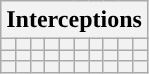<table class="wikitable" style="text-align:center">
<tr>
<th colspan="10">Interceptions</th>
</tr>
<tr>
<th></th>
<th></th>
<th></th>
<th></th>
<th></th>
<th></th>
<th></th>
<th></th>
<th></th>
<th></th>
</tr>
<tr>
<th></th>
<th></th>
<th></th>
<th></th>
<th></th>
<th></th>
<th></th>
<th></th>
<th></th>
<th></th>
</tr>
<tr>
<th></th>
<th></th>
<th></th>
<th></th>
<th></th>
<th></th>
<th></th>
<th></th>
<th></th>
<th></th>
</tr>
</table>
